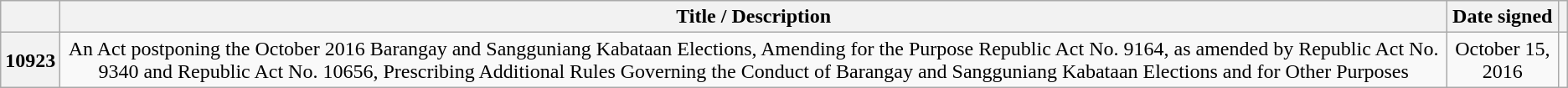<table class="wikitable sortable" style="text-align:center;">
<tr>
<th scope="col"></th>
<th scope="col">Title / Description</th>
<th scope="col">Date signed</th>
<th scope="col" class="unsortable"><br></th>
</tr>
<tr>
<th scope="row">10923</th>
<td>An Act postponing the October 2016 Barangay and Sangguniang Kabataan Elections, Amending for the Purpose Republic Act No. 9164, as amended by Republic Act No. 9340 and Republic Act No. 10656, Prescribing Additional Rules Governing the Conduct of Barangay and Sangguniang Kabataan Elections and for Other Purposes</td>
<td>October 15, 2016</td>
<td></td>
</tr>
</table>
